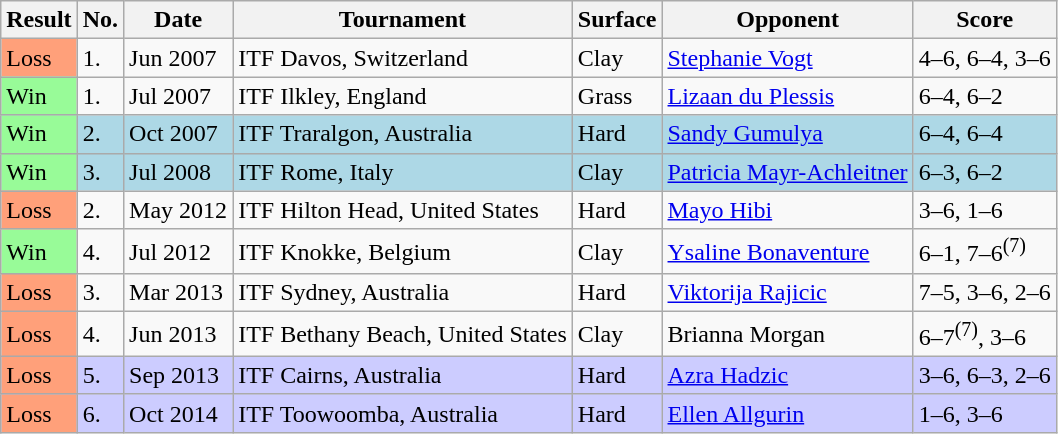<table class="sortable wikitable">
<tr>
<th>Result</th>
<th>No.</th>
<th>Date</th>
<th>Tournament</th>
<th>Surface</th>
<th>Opponent</th>
<th class=unsortable>Score</th>
</tr>
<tr style="background:f0f8ff;">
<td style="background:#ffa07a;">Loss</td>
<td>1.</td>
<td>Jun 2007</td>
<td>ITF Davos, Switzerland</td>
<td>Clay</td>
<td> <a href='#'>Stephanie Vogt</a></td>
<td>4–6, 6–4, 3–6</td>
</tr>
<tr style="background:f0f8ff;">
<td style="background:#98fb98;">Win</td>
<td>1.</td>
<td>Jul 2007</td>
<td>ITF Ilkley, England</td>
<td>Grass</td>
<td> <a href='#'>Lizaan du Plessis</a></td>
<td>6–4, 6–2</td>
</tr>
<tr style="background:lightblue;">
<td style="background:#98fb98;">Win</td>
<td>2.</td>
<td>Oct 2007</td>
<td>ITF Traralgon, Australia</td>
<td>Hard</td>
<td> <a href='#'>Sandy Gumulya</a></td>
<td>6–4, 6–4</td>
</tr>
<tr style="background:lightblue;">
<td style="background:#98fb98;">Win</td>
<td>3.</td>
<td>Jul 2008</td>
<td>ITF Rome, Italy</td>
<td>Clay</td>
<td> <a href='#'>Patricia Mayr-Achleitner</a></td>
<td>6–3, 6–2</td>
</tr>
<tr style="background:f0f8ff;">
<td style="background:#ffa07a;">Loss</td>
<td>2.</td>
<td>May 2012</td>
<td>ITF Hilton Head, United States</td>
<td>Hard</td>
<td> <a href='#'>Mayo Hibi</a></td>
<td>3–6, 1–6</td>
</tr>
<tr style="background:f0f8ff;">
<td style="background:#98fb98;">Win</td>
<td>4.</td>
<td>Jul 2012</td>
<td>ITF Knokke, Belgium</td>
<td>Clay</td>
<td> <a href='#'>Ysaline Bonaventure</a></td>
<td>6–1, 7–6<sup>(7)</sup></td>
</tr>
<tr style="background:f0f8ff;">
<td style="background:#ffa07a;">Loss</td>
<td>3.</td>
<td>Mar 2013</td>
<td>ITF Sydney, Australia</td>
<td>Hard</td>
<td> <a href='#'>Viktorija Rajicic</a></td>
<td>7–5, 3–6, 2–6</td>
</tr>
<tr style="background:f0f8ff;">
<td style="background:#ffa07a;">Loss</td>
<td>4.</td>
<td>Jun 2013</td>
<td>ITF Bethany Beach, United States</td>
<td>Clay</td>
<td> Brianna Morgan</td>
<td>6–7<sup>(7)</sup>, 3–6</td>
</tr>
<tr style="background:#ccccff;">
<td style="background:#ffa07a;">Loss</td>
<td>5.</td>
<td>Sep 2013</td>
<td>ITF Cairns, Australia</td>
<td>Hard</td>
<td> <a href='#'>Azra Hadzic</a></td>
<td>3–6, 6–3, 2–6</td>
</tr>
<tr style="background:#ccccff;">
<td style="background:#ffa07a;">Loss</td>
<td>6.</td>
<td>Oct 2014</td>
<td>ITF Toowoomba, Australia</td>
<td>Hard</td>
<td> <a href='#'>Ellen Allgurin</a></td>
<td>1–6, 3–6</td>
</tr>
</table>
